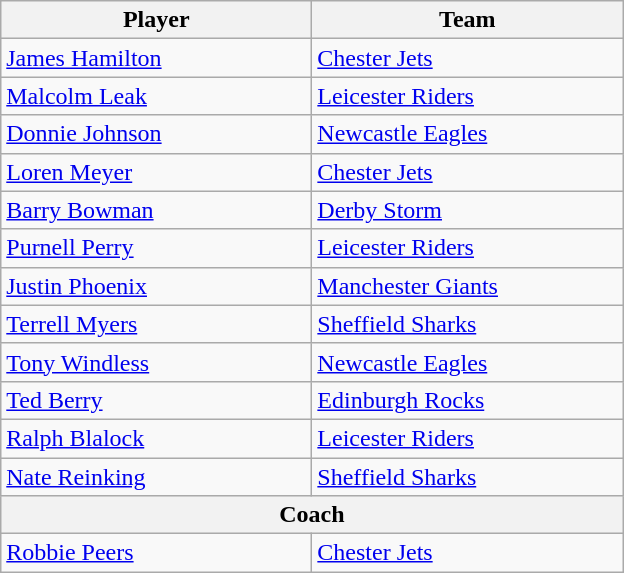<table class="wikitable">
<tr>
<th style="width:200px;">Player</th>
<th width=200>Team</th>
</tr>
<tr>
<td> <a href='#'>James Hamilton</a></td>
<td><a href='#'>Chester Jets</a></td>
</tr>
<tr>
<td> <a href='#'>Malcolm Leak</a></td>
<td><a href='#'>Leicester Riders</a></td>
</tr>
<tr>
<td> <a href='#'>Donnie Johnson</a></td>
<td><a href='#'>Newcastle Eagles</a></td>
</tr>
<tr>
<td> <a href='#'>Loren Meyer</a></td>
<td><a href='#'>Chester Jets</a></td>
</tr>
<tr>
<td> <a href='#'>Barry Bowman</a></td>
<td><a href='#'>Derby Storm</a></td>
</tr>
<tr>
<td> <a href='#'>Purnell Perry</a></td>
<td><a href='#'>Leicester Riders</a></td>
</tr>
<tr>
<td> <a href='#'>Justin Phoenix</a></td>
<td><a href='#'>Manchester Giants</a></td>
</tr>
<tr>
<td> <a href='#'>Terrell Myers</a></td>
<td><a href='#'>Sheffield Sharks</a></td>
</tr>
<tr>
<td>  <a href='#'>Tony Windless</a></td>
<td><a href='#'>Newcastle Eagles</a></td>
</tr>
<tr>
<td> <a href='#'>Ted Berry</a></td>
<td><a href='#'>Edinburgh Rocks</a></td>
</tr>
<tr>
<td> <a href='#'>Ralph Blalock</a></td>
<td><a href='#'>Leicester Riders</a></td>
</tr>
<tr>
<td>  <a href='#'>Nate Reinking</a></td>
<td><a href='#'>Sheffield Sharks</a></td>
</tr>
<tr>
<th colspan="2">Coach</th>
</tr>
<tr>
<td> <a href='#'>Robbie Peers</a></td>
<td><a href='#'>Chester Jets</a></td>
</tr>
</table>
